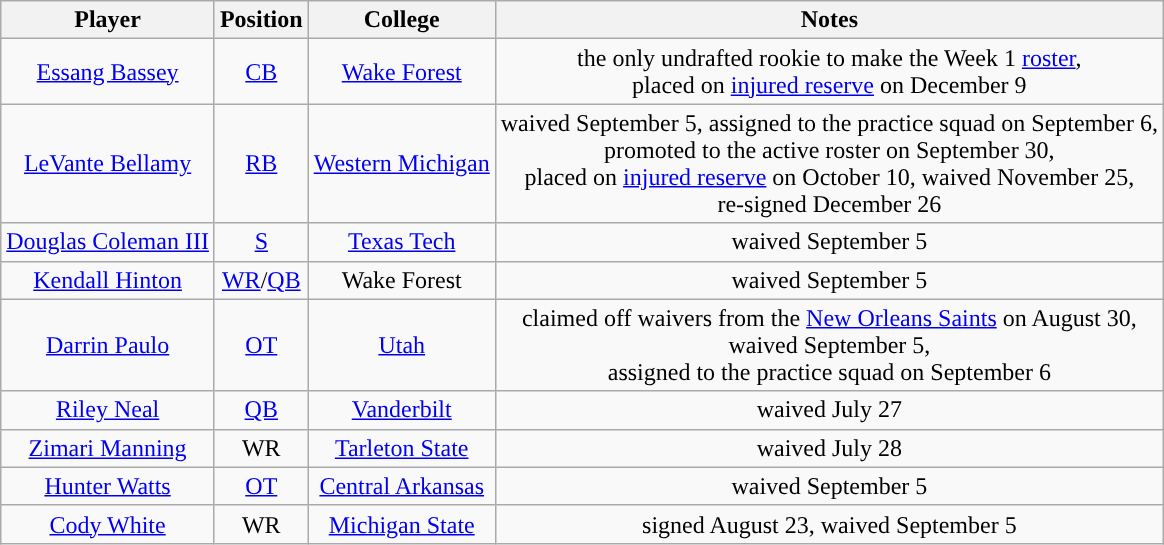<table class="wikitable" style="text-align:center">
<tr>
<th>Player</th>
<th>Position</th>
<th>College</th>
<th>Notes</th>
</tr>
<tr>
<td><a href='#'>Essang Bassey</a></td>
<td><a href='#'>CB</a></td>
<td><a href='#'>Wake Forest</a></td>
<td>the only undrafted rookie to make the Week 1 <a href='#'>roster</a>,<br>placed on <a href='#'>injured reserve</a> on December 9</td>
</tr>
<tr>
<td><a href='#'>LeVante Bellamy</a></td>
<td><a href='#'>RB</a></td>
<td><a href='#'>Western Michigan</a></td>
<td>waived September 5, assigned to the practice squad on September 6,<br>promoted to the active roster on September 30,<br>placed on <a href='#'>injured reserve</a> on October 10, waived November 25,<br>re-signed December 26</td>
</tr>
<tr>
<td><a href='#'>Douglas Coleman III</a></td>
<td><a href='#'>S</a></td>
<td><a href='#'>Texas Tech</a></td>
<td>waived September 5</td>
</tr>
<tr>
<td><a href='#'>Kendall Hinton</a></td>
<td><a href='#'>WR</a>/<a href='#'>QB</a></td>
<td>Wake Forest</td>
<td>waived September 5</td>
</tr>
<tr>
<td><a href='#'>Darrin Paulo</a></td>
<td><a href='#'>OT</a></td>
<td><a href='#'>Utah</a></td>
<td>claimed off waivers from the <a href='#'>New Orleans Saints</a> on August 30,<br>waived September 5,<br>assigned to the practice squad on September 6</td>
</tr>
<tr>
<td><a href='#'>Riley Neal</a></td>
<td><a href='#'>QB</a></td>
<td><a href='#'>Vanderbilt</a></td>
<td>waived July 27</td>
</tr>
<tr>
<td><a href='#'>Zimari Manning</a></td>
<td>WR</td>
<td><a href='#'>Tarleton State</a></td>
<td>waived July 28</td>
</tr>
<tr>
<td><a href='#'>Hunter Watts</a></td>
<td><a href='#'>OT</a></td>
<td><a href='#'>Central Arkansas</a></td>
<td>waived September 5</td>
</tr>
<tr>
<td><a href='#'>Cody White</a></td>
<td>WR</td>
<td><a href='#'>Michigan State</a></td>
<td>signed August 23, waived September 5</td>
</tr>
</table>
